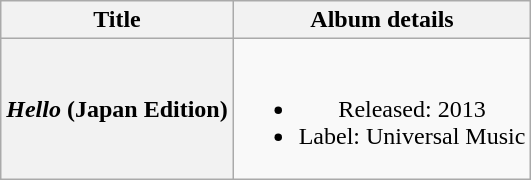<table class="wikitable plainrowheaders" style="text-align:center">
<tr>
<th scope="col">Title</th>
<th scope="col">Album details</th>
</tr>
<tr>
<th scope="row"><em>Hello</em> (Japan Edition)</th>
<td><br><ul><li>Released: 2013</li><li>Label: Universal Music</li></ul></td>
</tr>
</table>
